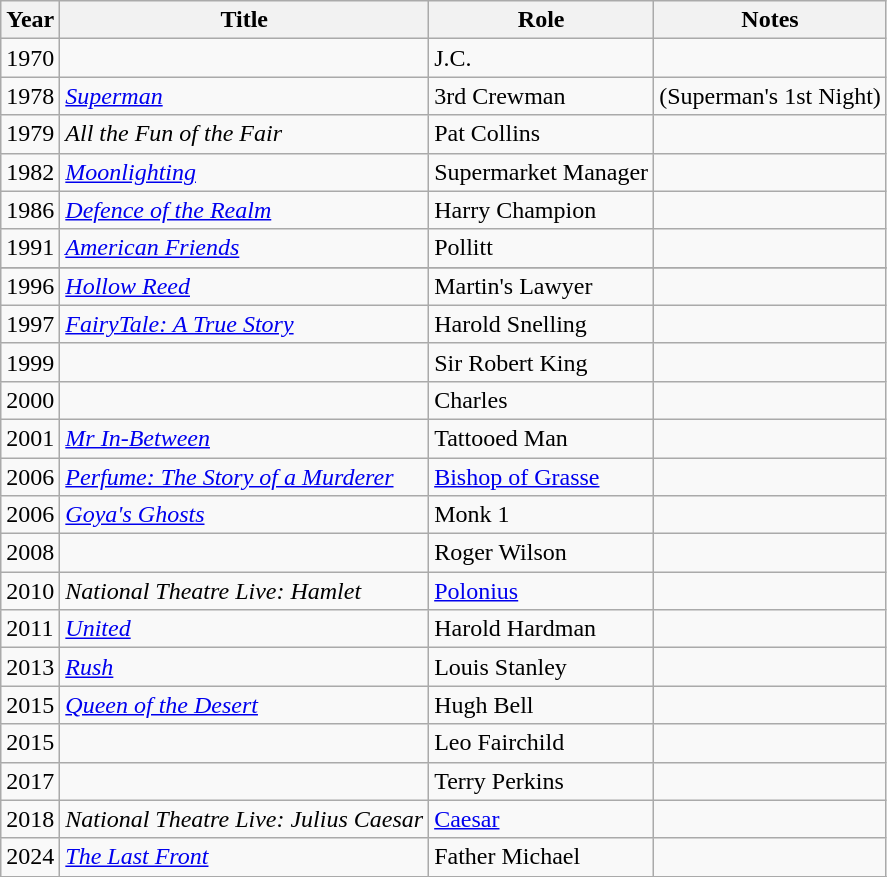<table class="wikitable sortable">
<tr>
<th>Year</th>
<th>Title</th>
<th>Role</th>
<th>Notes</th>
</tr>
<tr>
<td>1970</td>
<td><em></em></td>
<td>J.C.</td>
<td></td>
</tr>
<tr>
<td>1978</td>
<td><em><a href='#'>Superman</a></em></td>
<td>3rd Crewman</td>
<td>(Superman's 1st Night)</td>
</tr>
<tr>
<td>1979</td>
<td><em>All the Fun of the Fair</em></td>
<td>Pat Collins</td>
<td></td>
</tr>
<tr>
<td>1982</td>
<td><em><a href='#'>Moonlighting</a></em></td>
<td>Supermarket Manager</td>
<td></td>
</tr>
<tr>
<td>1986</td>
<td><em><a href='#'>Defence of the Realm</a></em></td>
<td>Harry Champion</td>
<td></td>
</tr>
<tr>
<td>1991</td>
<td><em><a href='#'>American Friends</a></em></td>
<td>Pollitt</td>
<td></td>
</tr>
<tr>
</tr>
<tr 1995-1999|| >
</tr>
<tr>
<td>1996</td>
<td><em><a href='#'>Hollow Reed</a></em></td>
<td>Martin's Lawyer</td>
<td></td>
</tr>
<tr>
<td>1997</td>
<td><em><a href='#'>FairyTale: A True Story</a></em></td>
<td>Harold Snelling</td>
<td></td>
</tr>
<tr>
<td>1999</td>
<td><em></em></td>
<td>Sir Robert King</td>
<td></td>
</tr>
<tr>
<td>2000</td>
<td><em></em></td>
<td>Charles</td>
<td></td>
</tr>
<tr>
<td>2001</td>
<td><em><a href='#'>Mr In-Between</a></em></td>
<td>Tattooed Man</td>
<td></td>
</tr>
<tr>
<td>2006</td>
<td><em><a href='#'>Perfume: The Story of a Murderer</a></em></td>
<td><a href='#'>Bishop of Grasse</a></td>
<td></td>
</tr>
<tr>
<td>2006</td>
<td><em><a href='#'>Goya's Ghosts</a></em></td>
<td>Monk 1</td>
<td></td>
</tr>
<tr>
<td>2008</td>
<td><em></em></td>
<td>Roger Wilson</td>
<td></td>
</tr>
<tr>
<td>2010</td>
<td><em>National Theatre Live: Hamlet</em></td>
<td><a href='#'>Polonius</a></td>
<td></td>
</tr>
<tr>
<td>2011</td>
<td><em><a href='#'>United</a></em></td>
<td>Harold Hardman</td>
<td></td>
</tr>
<tr>
<td>2013</td>
<td><em><a href='#'>Rush</a></em></td>
<td>Louis Stanley</td>
<td></td>
</tr>
<tr>
<td>2015</td>
<td><em><a href='#'>Queen of the Desert</a></em></td>
<td>Hugh Bell</td>
<td></td>
</tr>
<tr>
<td>2015</td>
<td><em></em></td>
<td>Leo Fairchild</td>
<td></td>
</tr>
<tr>
<td>2017</td>
<td><em></em></td>
<td>Terry Perkins</td>
<td></td>
</tr>
<tr>
<td>2018</td>
<td><em>National Theatre Live: Julius Caesar</em></td>
<td><a href='#'>Caesar</a></td>
<td></td>
</tr>
<tr>
<td>2024</td>
<td><em><a href='#'>The Last Front</a></em></td>
<td>Father Michael</td>
<td></td>
</tr>
<tr>
</tr>
</table>
